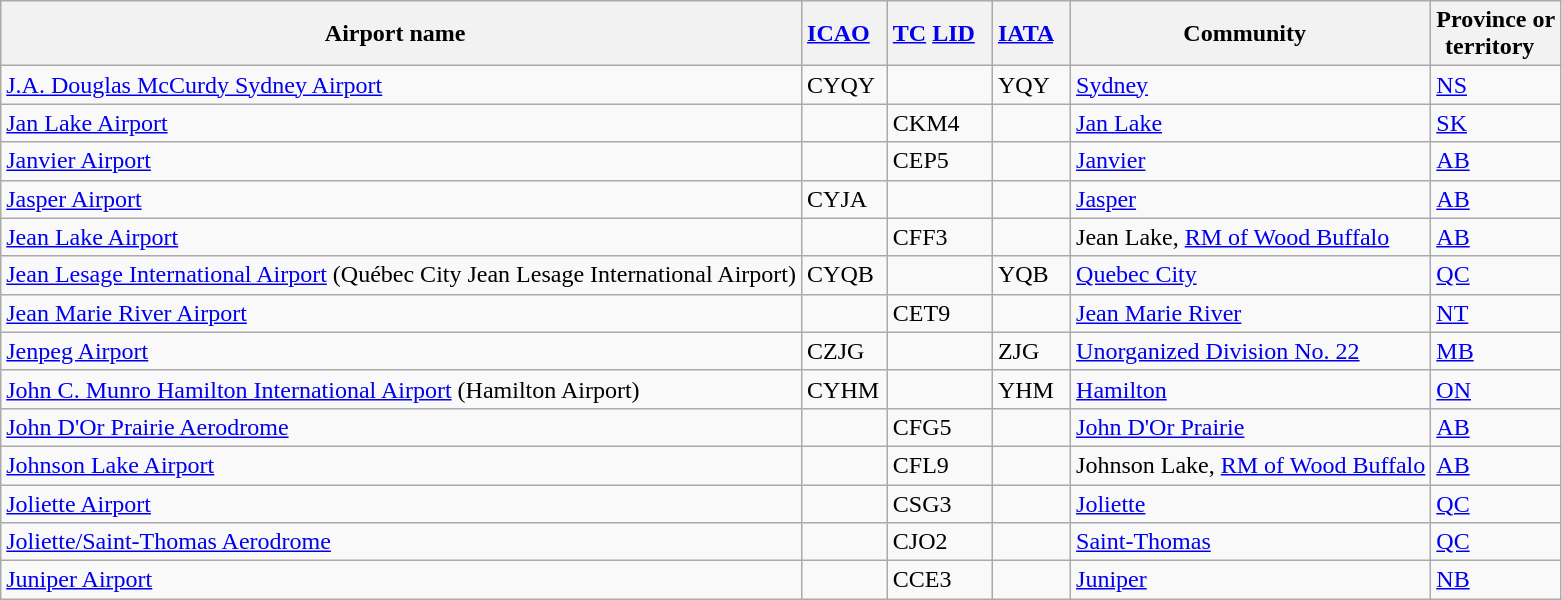<table class="wikitable sortable" style="width:auto;">
<tr>
<th width="*">Airport name  </th>
<th width="*"><a href='#'>ICAO</a>  </th>
<th width="*"><a href='#'>TC</a> <a href='#'>LID</a>  </th>
<th width="*"><a href='#'>IATA</a>  </th>
<th width="*">Community  </th>
<th width="*">Province or<br>territory  </th>
</tr>
<tr>
<td><a href='#'>J.A. Douglas McCurdy Sydney Airport</a></td>
<td>CYQY</td>
<td></td>
<td>YQY</td>
<td><a href='#'>Sydney</a></td>
<td><a href='#'>NS</a></td>
</tr>
<tr>
<td><a href='#'>Jan Lake Airport</a></td>
<td></td>
<td>CKM4</td>
<td></td>
<td><a href='#'>Jan Lake</a></td>
<td><a href='#'>SK</a></td>
</tr>
<tr>
<td><a href='#'>Janvier Airport</a></td>
<td></td>
<td>CEP5</td>
<td></td>
<td><a href='#'>Janvier</a></td>
<td><a href='#'>AB</a></td>
</tr>
<tr>
<td><a href='#'>Jasper Airport</a></td>
<td>CYJA</td>
<td></td>
<td></td>
<td><a href='#'>Jasper</a></td>
<td><a href='#'>AB</a></td>
</tr>
<tr>
<td><a href='#'>Jean Lake Airport</a></td>
<td></td>
<td>CFF3</td>
<td></td>
<td>Jean Lake, <a href='#'>RM of Wood Buffalo</a></td>
<td><a href='#'>AB</a></td>
</tr>
<tr>
<td><a href='#'>Jean Lesage International Airport</a> (Québec City Jean Lesage International Airport)</td>
<td>CYQB</td>
<td></td>
<td>YQB</td>
<td><a href='#'>Quebec City</a></td>
<td><a href='#'>QC</a></td>
</tr>
<tr>
<td><a href='#'>Jean Marie River Airport</a></td>
<td></td>
<td>CET9</td>
<td></td>
<td><a href='#'>Jean Marie River</a></td>
<td><a href='#'>NT</a></td>
</tr>
<tr>
<td><a href='#'>Jenpeg Airport</a></td>
<td>CZJG</td>
<td></td>
<td>ZJG</td>
<td><a href='#'>Unorganized Division No. 22</a></td>
<td><a href='#'>MB</a></td>
</tr>
<tr>
<td><a href='#'>John C. Munro Hamilton International Airport</a> (Hamilton Airport)</td>
<td>CYHM</td>
<td></td>
<td>YHM</td>
<td><a href='#'>Hamilton</a></td>
<td><a href='#'>ON</a></td>
</tr>
<tr>
<td><a href='#'>John D'Or Prairie Aerodrome</a></td>
<td></td>
<td>CFG5</td>
<td></td>
<td><a href='#'>John D'Or Prairie</a></td>
<td><a href='#'>AB</a></td>
</tr>
<tr>
<td><a href='#'>Johnson Lake Airport</a></td>
<td></td>
<td>CFL9</td>
<td></td>
<td>Johnson Lake, <a href='#'>RM of Wood Buffalo</a></td>
<td><a href='#'>AB</a></td>
</tr>
<tr>
<td><a href='#'>Joliette Airport</a></td>
<td></td>
<td>CSG3</td>
<td></td>
<td><a href='#'>Joliette</a></td>
<td><a href='#'>QC</a></td>
</tr>
<tr>
<td><a href='#'>Joliette/Saint-Thomas Aerodrome</a></td>
<td></td>
<td>CJO2</td>
<td></td>
<td><a href='#'>Saint-Thomas</a></td>
<td><a href='#'>QC</a></td>
</tr>
<tr>
<td><a href='#'>Juniper Airport</a></td>
<td></td>
<td>CCE3</td>
<td></td>
<td><a href='#'>Juniper</a></td>
<td><a href='#'>NB</a></td>
</tr>
</table>
